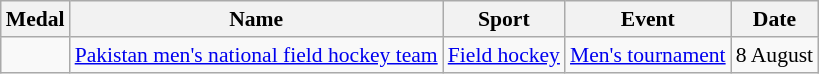<table class="wikitable sortable" style="font-size:90%">
<tr>
<th>Medal</th>
<th>Name</th>
<th>Sport</th>
<th>Event</th>
<th>Date</th>
</tr>
<tr>
<td></td>
<td><a href='#'>Pakistan men's national field hockey team</a><br></td>
<td><a href='#'>Field hockey</a></td>
<td><a href='#'>Men's tournament</a></td>
<td>8 August</td>
</tr>
</table>
